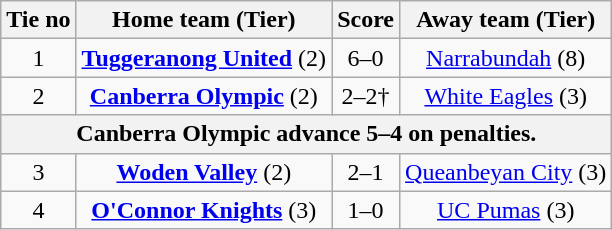<table class="wikitable" style="text-align:center">
<tr>
<th>Tie no</th>
<th>Home team (Tier)</th>
<th>Score</th>
<th>Away team (Tier)</th>
</tr>
<tr>
<td>1</td>
<td><strong><a href='#'>Tuggeranong United</a></strong> (2)</td>
<td>6–0</td>
<td><a href='#'>Narrabundah</a> (8)</td>
</tr>
<tr>
<td>2</td>
<td><strong><a href='#'>Canberra Olympic</a></strong> (2)</td>
<td>2–2†</td>
<td><a href='#'>White Eagles</a> (3)</td>
</tr>
<tr>
<th colspan=4>Canberra Olympic advance 5–4 on penalties.</th>
</tr>
<tr>
<td>3</td>
<td><strong><a href='#'>Woden Valley</a></strong> (2)</td>
<td>2–1</td>
<td><a href='#'>Queanbeyan City</a> (3)</td>
</tr>
<tr>
<td>4</td>
<td><strong><a href='#'>O'Connor Knights</a></strong> (3)</td>
<td>1–0</td>
<td><a href='#'>UC Pumas</a> (3)</td>
</tr>
</table>
